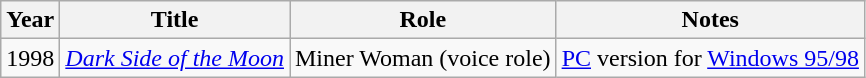<table class="wikitable">
<tr>
<th>Year</th>
<th>Title</th>
<th>Role</th>
<th>Notes</th>
</tr>
<tr>
<td>1998</td>
<td><em><a href='#'>Dark Side of the Moon</a></em></td>
<td>Miner Woman (voice role)</td>
<td><a href='#'>PC</a> version for <a href='#'>Windows 95/98</a></td>
</tr>
</table>
